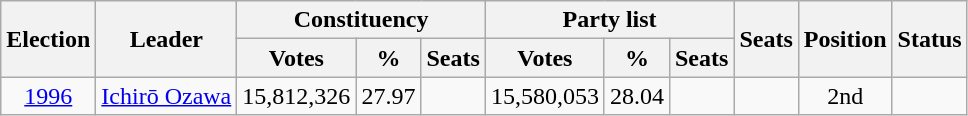<table class="wikitable" style="text-align:center">
<tr>
<th rowspan="2">Election</th>
<th rowspan="2">Leader</th>
<th colspan="3">Constituency</th>
<th colspan="3">Party list</th>
<th rowspan="2">Seats</th>
<th rowspan="2">Position</th>
<th rowspan="2">Status</th>
</tr>
<tr>
<th>Votes</th>
<th>%</th>
<th>Seats</th>
<th>Votes</th>
<th>%</th>
<th>Seats</th>
</tr>
<tr>
<td><a href='#'>1996</a></td>
<td><a href='#'>Ichirō Ozawa</a></td>
<td>15,812,326</td>
<td>27.97</td>
<td></td>
<td>15,580,053</td>
<td>28.04</td>
<td></td>
<td></td>
<td>2nd</td>
<td></td>
</tr>
</table>
